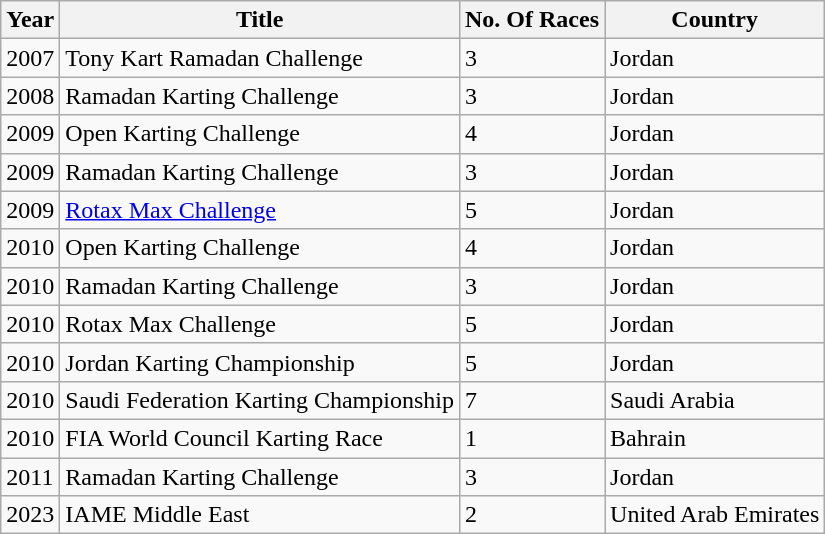<table class="wikitable">
<tr>
<th>Year</th>
<th>Title</th>
<th>No. Of Races</th>
<th>Country</th>
</tr>
<tr>
<td>2007</td>
<td>Tony Kart Ramadan Challenge</td>
<td>3</td>
<td>Jordan</td>
</tr>
<tr>
<td>2008</td>
<td>Ramadan Karting Challenge</td>
<td>3</td>
<td>Jordan</td>
</tr>
<tr>
<td>2009</td>
<td>Open Karting Challenge</td>
<td>4</td>
<td>Jordan</td>
</tr>
<tr>
<td>2009</td>
<td>Ramadan Karting Challenge</td>
<td>3</td>
<td>Jordan</td>
</tr>
<tr>
<td>2009</td>
<td><a href='#'>Rotax Max Challenge</a></td>
<td>5</td>
<td>Jordan</td>
</tr>
<tr>
<td>2010</td>
<td>Open Karting Challenge</td>
<td>4</td>
<td>Jordan</td>
</tr>
<tr>
<td>2010</td>
<td>Ramadan Karting Challenge</td>
<td>3</td>
<td>Jordan</td>
</tr>
<tr>
<td>2010</td>
<td>Rotax Max Challenge</td>
<td>5</td>
<td>Jordan</td>
</tr>
<tr>
<td>2010</td>
<td>Jordan Karting Championship</td>
<td>5</td>
<td>Jordan</td>
</tr>
<tr>
<td>2010</td>
<td>Saudi Federation Karting Championship</td>
<td>7</td>
<td>Saudi Arabia</td>
</tr>
<tr>
<td>2010</td>
<td>FIA World Council Karting Race</td>
<td>1</td>
<td>Bahrain</td>
</tr>
<tr>
<td>2011</td>
<td>Ramadan Karting Challenge</td>
<td>3</td>
<td>Jordan</td>
</tr>
<tr>
<td>2023</td>
<td>IAME Middle East</td>
<td>2</td>
<td>United Arab Emirates</td>
</tr>
</table>
